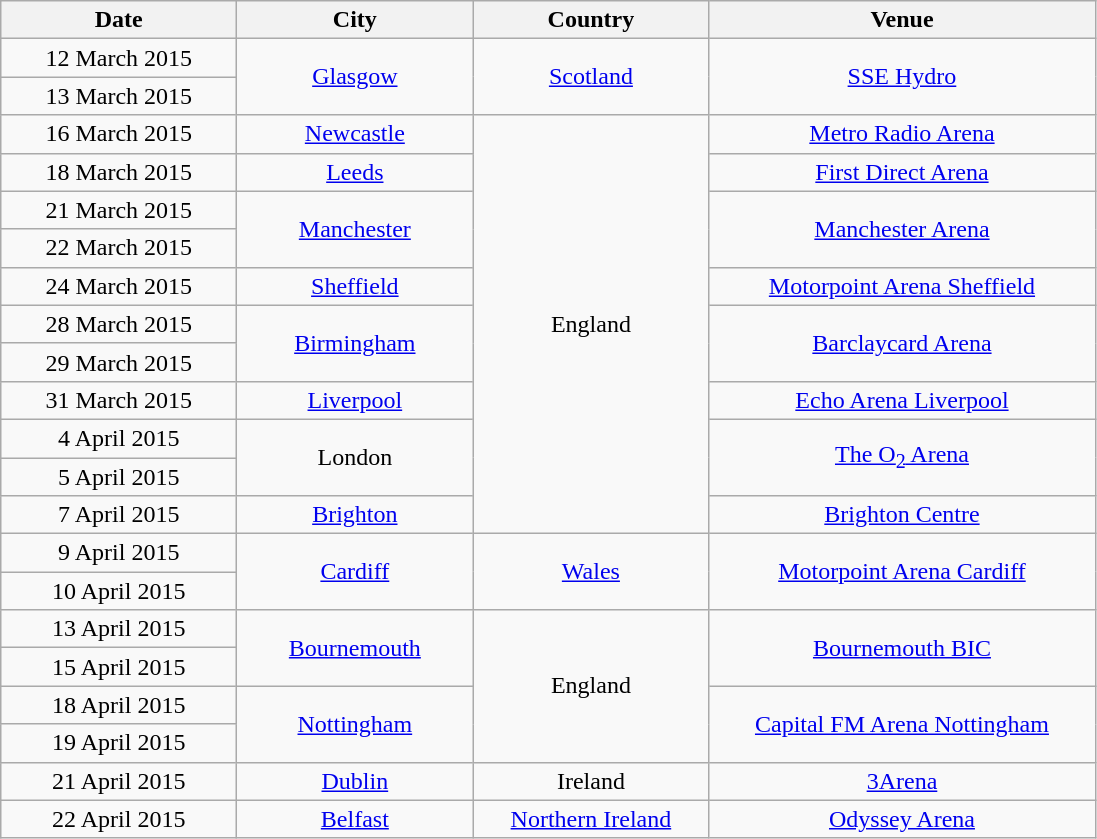<table class="wikitable sortable" style="text-align:center;">
<tr>
<th style="width:150px;">Date</th>
<th style="width:150px;">City</th>
<th style="width:150px;">Country</th>
<th style="width:250px;">Venue</th>
</tr>
<tr>
<td>12 March 2015</td>
<td rowspan="2"><a href='#'>Glasgow</a></td>
<td rowspan="2"><a href='#'>Scotland</a></td>
<td rowspan="2"><a href='#'>SSE Hydro</a></td>
</tr>
<tr>
<td>13 March 2015</td>
</tr>
<tr>
<td>16 March 2015</td>
<td><a href='#'>Newcastle</a></td>
<td rowspan="11">England</td>
<td><a href='#'>Metro Radio Arena</a></td>
</tr>
<tr>
<td>18 March 2015</td>
<td><a href='#'>Leeds</a></td>
<td><a href='#'>First Direct Arena</a></td>
</tr>
<tr>
<td>21 March 2015</td>
<td rowspan="2"><a href='#'>Manchester</a></td>
<td rowspan="2"><a href='#'>Manchester Arena</a></td>
</tr>
<tr>
<td>22 March 2015</td>
</tr>
<tr>
<td>24 March 2015</td>
<td><a href='#'>Sheffield</a></td>
<td><a href='#'>Motorpoint Arena Sheffield</a></td>
</tr>
<tr>
<td>28 March 2015</td>
<td rowspan="2"><a href='#'>Birmingham</a></td>
<td rowspan="2"><a href='#'>Barclaycard Arena</a></td>
</tr>
<tr>
<td>29 March 2015</td>
</tr>
<tr>
<td>31 March 2015</td>
<td><a href='#'>Liverpool</a></td>
<td><a href='#'>Echo Arena Liverpool</a></td>
</tr>
<tr>
<td>4 April 2015</td>
<td rowspan="2">London</td>
<td rowspan="2"><a href='#'>The O<sub>2</sub> Arena</a></td>
</tr>
<tr>
<td>5 April  2015</td>
</tr>
<tr>
<td>7 April 2015</td>
<td><a href='#'>Brighton</a></td>
<td><a href='#'>Brighton Centre</a></td>
</tr>
<tr>
<td>9 April 2015</td>
<td rowspan="2"><a href='#'>Cardiff</a></td>
<td rowspan="2"><a href='#'>Wales</a></td>
<td rowspan="2"><a href='#'>Motorpoint Arena Cardiff</a></td>
</tr>
<tr>
<td>10 April 2015</td>
</tr>
<tr>
<td>13 April 2015</td>
<td rowspan="2"><a href='#'>Bournemouth</a></td>
<td rowspan="4">England</td>
<td rowspan="2"><a href='#'>Bournemouth BIC</a></td>
</tr>
<tr>
<td>15 April 2015</td>
</tr>
<tr>
<td>18 April  2015</td>
<td rowspan="2"><a href='#'>Nottingham</a></td>
<td rowspan="2"><a href='#'>Capital FM Arena Nottingham</a></td>
</tr>
<tr>
<td>19 April 2015</td>
</tr>
<tr>
<td>21 April 2015</td>
<td><a href='#'>Dublin</a></td>
<td>Ireland</td>
<td><a href='#'>3Arena</a></td>
</tr>
<tr>
<td>22 April 2015</td>
<td rowspan="2"><a href='#'>Belfast</a></td>
<td rowspan="2"><a href='#'>Northern Ireland</a></td>
<td rowspan="2"><a href='#'>Odyssey Arena</a></td>
</tr>
</table>
